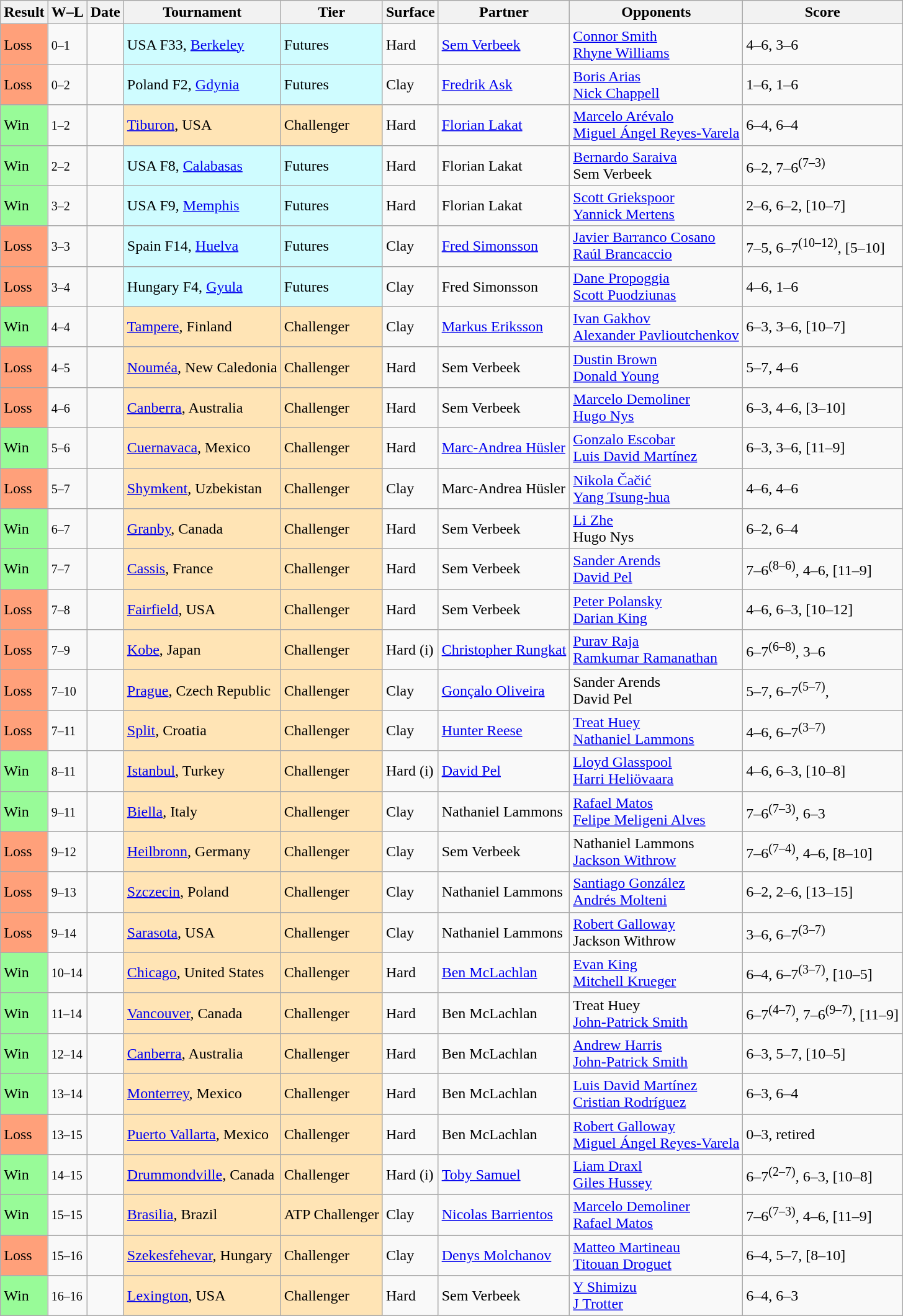<table class="sortable wikitable">
<tr>
<th>Result</th>
<th class="unsortable">W–L</th>
<th>Date</th>
<th>Tournament</th>
<th>Tier</th>
<th>Surface</th>
<th>Partner</th>
<th>Opponents</th>
<th class="unsortable">Score</th>
</tr>
<tr>
<td bgcolor=FFA07A>Loss</td>
<td><small>0–1</small></td>
<td></td>
<td style=background:#cffcff>USA F33, <a href='#'>Berkeley</a></td>
<td style=background:#cffcff>Futures</td>
<td>Hard</td>
<td> <a href='#'>Sem Verbeek</a></td>
<td> <a href='#'>Connor Smith</a><br> <a href='#'>Rhyne Williams</a></td>
<td>4–6, 3–6</td>
</tr>
<tr>
<td bgcolor=FFA07A>Loss</td>
<td><small>0–2</small></td>
<td></td>
<td style=background:#cffcff>Poland F2, <a href='#'>Gdynia</a></td>
<td style=background:#cffcff>Futures</td>
<td>Clay</td>
<td> <a href='#'>Fredrik Ask</a></td>
<td> <a href='#'>Boris Arias</a><br> <a href='#'>Nick Chappell</a></td>
<td>1–6, 1–6</td>
</tr>
<tr>
<td bgcolor=98FB98>Win</td>
<td><small>1–2</small></td>
<td><a href='#'></a></td>
<td style=background:moccasin><a href='#'>Tiburon</a>, USA</td>
<td style=background:moccasin>Challenger</td>
<td>Hard</td>
<td> <a href='#'>Florian Lakat</a></td>
<td> <a href='#'>Marcelo Arévalo</a><br> <a href='#'>Miguel Ángel Reyes-Varela</a></td>
<td>6–4, 6–4</td>
</tr>
<tr>
<td bgcolor=98FB98>Win</td>
<td><small>2–2</small></td>
<td></td>
<td style=background:#cffcff>USA F8, <a href='#'>Calabasas</a></td>
<td style=background:#cffcff>Futures</td>
<td>Hard</td>
<td> Florian Lakat</td>
<td> <a href='#'>Bernardo Saraiva</a><br> Sem Verbeek</td>
<td>6–2, 7–6<sup>(7–3)</sup></td>
</tr>
<tr>
<td bgcolor=98FB98>Win</td>
<td><small>3–2</small></td>
<td></td>
<td style=background:#cffcff>USA F9, <a href='#'>Memphis</a></td>
<td style=background:#cffcff>Futures</td>
<td>Hard</td>
<td> Florian Lakat</td>
<td> <a href='#'>Scott Griekspoor</a><br> <a href='#'>Yannick Mertens</a></td>
<td>2–6, 6–2, [10–7]</td>
</tr>
<tr>
<td bgcolor=FFA07A>Loss</td>
<td><small>3–3</small></td>
<td></td>
<td style=background:#cffcff>Spain F14, <a href='#'>Huelva</a></td>
<td style=background:#cffcff>Futures</td>
<td>Clay</td>
<td> <a href='#'>Fred Simonsson</a></td>
<td> <a href='#'>Javier Barranco Cosano</a><br> <a href='#'>Raúl Brancaccio</a></td>
<td>7–5, 6–7<sup>(10–12)</sup>, [5–10]</td>
</tr>
<tr>
<td bgcolor=FFA07A>Loss</td>
<td><small>3–4</small></td>
<td></td>
<td style=background:#cffcff>Hungary F4, <a href='#'>Gyula</a></td>
<td style=background:#cffcff>Futures</td>
<td>Clay</td>
<td> Fred Simonsson</td>
<td> <a href='#'>Dane Propoggia</a><br> <a href='#'>Scott Puodziunas</a></td>
<td>4–6, 1–6</td>
</tr>
<tr>
<td bgcolor=98FB98>Win</td>
<td><small>4–4</small></td>
<td><a href='#'></a></td>
<td style=background:moccasin><a href='#'>Tampere</a>, Finland</td>
<td style=background:moccasin>Challenger</td>
<td>Clay</td>
<td> <a href='#'>Markus Eriksson</a></td>
<td> <a href='#'>Ivan Gakhov</a><br> <a href='#'>Alexander Pavlioutchenkov</a></td>
<td>6–3, 3–6, [10–7]</td>
</tr>
<tr>
<td bgcolor=FFA07A>Loss</td>
<td><small>4–5</small></td>
<td><a href='#'></a></td>
<td bgcolor=FFE4B5><a href='#'>Nouméa</a>, New Caledonia</td>
<td style=background:moccasin>Challenger</td>
<td>Hard</td>
<td> Sem Verbeek</td>
<td> <a href='#'>Dustin Brown</a><br> <a href='#'>Donald Young</a></td>
<td>5–7, 4–6</td>
</tr>
<tr>
<td bgcolor=FFA07A>Loss</td>
<td><small>4–6</small></td>
<td><a href='#'></a></td>
<td bgcolor=FFE4B5><a href='#'>Canberra</a>, Australia</td>
<td style=background:moccasin>Challenger</td>
<td>Hard</td>
<td> Sem Verbeek</td>
<td> <a href='#'>Marcelo Demoliner</a><br> <a href='#'>Hugo Nys</a></td>
<td>6–3, 4–6, [3–10]</td>
</tr>
<tr>
<td style=background:#98fb98>Win</td>
<td><small>5–6</small></td>
<td><a href='#'></a></td>
<td style=background:moccasin><a href='#'>Cuernavaca</a>, Mexico</td>
<td style=background:moccasin>Challenger</td>
<td>Hard</td>
<td> <a href='#'>Marc-Andrea Hüsler</a></td>
<td> <a href='#'>Gonzalo Escobar</a><br> <a href='#'>Luis David Martínez</a></td>
<td>6–3, 3–6, [11–9]</td>
</tr>
<tr>
<td bgcolor=FFA07A>Loss</td>
<td><small>5–7</small></td>
<td><a href='#'></a></td>
<td style=background:moccasin><a href='#'>Shymkent</a>, Uzbekistan</td>
<td style=background:moccasin>Challenger</td>
<td>Clay</td>
<td> Marc-Andrea Hüsler</td>
<td> <a href='#'>Nikola Čačić</a><br> <a href='#'>Yang Tsung-hua</a></td>
<td>4–6, 4–6</td>
</tr>
<tr>
<td style=background:#98fb98>Win</td>
<td><small>6–7</small></td>
<td><a href='#'></a></td>
<td style=background:moccasin><a href='#'>Granby</a>, Canada</td>
<td style=background:moccasin>Challenger</td>
<td>Hard</td>
<td> Sem Verbeek</td>
<td> <a href='#'>Li Zhe</a><br> Hugo Nys</td>
<td>6–2, 6–4</td>
</tr>
<tr>
<td bgcolor=98FB98>Win</td>
<td><small>7–7</small></td>
<td><a href='#'></a></td>
<td style=background:moccasin><a href='#'>Cassis</a>, France</td>
<td style=background:moccasin>Challenger</td>
<td>Hard</td>
<td> Sem Verbeek</td>
<td> <a href='#'>Sander Arends</a><br> <a href='#'>David Pel</a></td>
<td>7–6<sup>(8–6)</sup>, 4–6, [11–9]</td>
</tr>
<tr>
<td bgcolor=FFA07A>Loss</td>
<td><small>7–8</small></td>
<td><a href='#'></a></td>
<td bgcolor=FFE4B5><a href='#'>Fairfield</a>, USA</td>
<td bgcolor=moccasin>Challenger</td>
<td>Hard</td>
<td> Sem Verbeek</td>
<td> <a href='#'>Peter Polansky</a><br> <a href='#'>Darian King</a></td>
<td>4–6, 6–3, [10–12]</td>
</tr>
<tr>
<td bgcolor=FFA07A>Loss</td>
<td><small>7–9</small></td>
<td><a href='#'></a></td>
<td bgcolor=FFE4B5><a href='#'>Kobe</a>, Japan</td>
<td bgcolor=moccasin>Challenger</td>
<td>Hard (i)</td>
<td> <a href='#'>Christopher Rungkat</a></td>
<td> <a href='#'>Purav Raja</a><br> <a href='#'>Ramkumar Ramanathan</a></td>
<td>6–7<sup>(6–8)</sup>, 3–6</td>
</tr>
<tr>
<td bgcolor=FFA07A>Loss</td>
<td><small>7–10</small></td>
<td><a href='#'></a></td>
<td bgcolor=FFE4B5><a href='#'>Prague</a>, Czech Republic</td>
<td bgcolor=moccasin>Challenger</td>
<td>Clay</td>
<td> <a href='#'>Gonçalo Oliveira</a></td>
<td> Sander Arends<br> David Pel</td>
<td>5–7, 6–7<sup>(5–7)</sup>,</td>
</tr>
<tr>
<td bgcolor=FFA07A>Loss</td>
<td><small>7–11</small></td>
<td><a href='#'></a></td>
<td bgcolor=FFE4B5><a href='#'>Split</a>, Croatia</td>
<td bgcolor=moccasin>Challenger</td>
<td>Clay</td>
<td> <a href='#'>Hunter Reese</a></td>
<td> <a href='#'>Treat Huey</a><br> <a href='#'>Nathaniel Lammons</a></td>
<td>4–6, 6–7<sup>(3–7)</sup></td>
</tr>
<tr>
<td bgcolor=98FB98>Win</td>
<td><small>8–11</small></td>
<td><a href='#'></a></td>
<td style=background:moccasin><a href='#'>Istanbul</a>, Turkey</td>
<td style=background:moccasin>Challenger</td>
<td>Hard (i)</td>
<td> <a href='#'>David Pel</a></td>
<td> <a href='#'>Lloyd Glasspool</a><br> <a href='#'>Harri Heliövaara</a></td>
<td>4–6, 6–3, [10–8]</td>
</tr>
<tr>
<td bgcolor=98FB98>Win</td>
<td><small>9–11</small></td>
<td><a href='#'></a></td>
<td style=background:moccasin><a href='#'>Biella</a>, Italy</td>
<td style=background:moccasin>Challenger</td>
<td>Clay</td>
<td> Nathaniel Lammons</td>
<td> <a href='#'>Rafael Matos</a><br> <a href='#'>Felipe Meligeni Alves</a></td>
<td>7–6<sup>(7–3)</sup>, 6–3</td>
</tr>
<tr>
<td bgcolor=FFA07A>Loss</td>
<td><small>9–12</small></td>
<td><a href='#'></a></td>
<td bgcolor=FFE4B5><a href='#'>Heilbronn</a>, Germany</td>
<td bgcolor=moccasin>Challenger</td>
<td>Clay</td>
<td> Sem Verbeek</td>
<td> Nathaniel Lammons<br> <a href='#'>Jackson Withrow</a></td>
<td>7–6<sup>(7–4)</sup>, 4–6, [8–10]</td>
</tr>
<tr>
<td bgcolor=FFA07A>Loss</td>
<td><small>9–13</small></td>
<td><a href='#'></a></td>
<td bgcolor=FFE4B5><a href='#'>Szczecin</a>, Poland</td>
<td bgcolor=moccasin>Challenger</td>
<td>Clay</td>
<td> Nathaniel Lammons</td>
<td> <a href='#'>Santiago González</a><br> <a href='#'>Andrés Molteni</a></td>
<td>6–2, 2–6, [13–15]</td>
</tr>
<tr>
<td bgcolor=FFA07A>Loss</td>
<td><small>9–14</small></td>
<td><a href='#'></a></td>
<td bgcolor=FFE4B5><a href='#'>Sarasota</a>, USA</td>
<td bgcolor=moccasin>Challenger</td>
<td>Clay</td>
<td> Nathaniel Lammons</td>
<td> <a href='#'>Robert Galloway</a><br> Jackson Withrow</td>
<td>3–6, 6–7<sup>(3–7)</sup></td>
</tr>
<tr>
<td bgcolor=98FB98>Win</td>
<td><small>10–14</small></td>
<td><a href='#'></a></td>
<td style="background:moccasin;"><a href='#'>Chicago</a>, United States</td>
<td style="background:moccasin;">Challenger</td>
<td>Hard</td>
<td> <a href='#'>Ben McLachlan</a></td>
<td> <a href='#'>Evan King</a><br> <a href='#'>Mitchell Krueger</a></td>
<td>6–4, 6–7<sup>(3–7)</sup>, [10–5]</td>
</tr>
<tr>
<td bgcolor=98FB98>Win</td>
<td><small>11–14</small></td>
<td><a href='#'></a></td>
<td style="background:moccasin;"><a href='#'>Vancouver</a>, Canada</td>
<td style="background:moccasin;">Challenger</td>
<td>Hard</td>
<td> Ben McLachlan</td>
<td> Treat Huey<br> <a href='#'>John-Patrick Smith</a></td>
<td>6–7<sup>(4–7)</sup>, 7–6<sup>(9–7)</sup>, [11–9]</td>
</tr>
<tr>
<td bgcolor=98FB98>Win</td>
<td><small>12–14</small></td>
<td><a href='#'></a></td>
<td style="background:moccasin;"><a href='#'>Canberra</a>, Australia</td>
<td style="background:moccasin;">Challenger</td>
<td>Hard</td>
<td> Ben McLachlan</td>
<td> <a href='#'>Andrew Harris</a><br> <a href='#'>John-Patrick Smith</a></td>
<td>6–3, 5–7, [10–5]</td>
</tr>
<tr>
<td bgcolor=98FB98>Win</td>
<td><small>13–14</small></td>
<td><a href='#'></a></td>
<td style="background:moccasin;"><a href='#'>Monterrey</a>, Mexico</td>
<td style="background:moccasin;">Challenger</td>
<td>Hard</td>
<td> Ben McLachlan</td>
<td> <a href='#'>Luis David Martínez</a><br> <a href='#'>Cristian Rodríguez</a></td>
<td>6–3, 6–4</td>
</tr>
<tr>
<td style="background:#ffa07a;">Loss</td>
<td><small>13–15</small></td>
<td><a href='#'></a></td>
<td style="background:moccasin;"><a href='#'>Puerto Vallarta</a>, Mexico</td>
<td style="background:moccasin;">Challenger</td>
<td>Hard</td>
<td> Ben McLachlan</td>
<td> <a href='#'>Robert Galloway</a><br> <a href='#'>Miguel Ángel Reyes-Varela</a></td>
<td>0–3, retired</td>
</tr>
<tr>
<td style="background:#98fb98;">Win</td>
<td><small> 14–15 </small></td>
<td><a href='#'></a></td>
<td style="background:moccasin;"><a href='#'>Drummondville</a>, Canada</td>
<td style="background:moccasin;">Challenger</td>
<td>Hard (i)</td>
<td> <a href='#'>Toby Samuel</a></td>
<td> <a href='#'>Liam Draxl</a><br> <a href='#'>Giles Hussey</a></td>
<td>6–7<sup>(2–7)</sup>, 6–3, [10–8]</td>
</tr>
<tr>
<td bgcolor=98FB98>Win</td>
<td><small>15–15</small></td>
<td></td>
<td style="background:moccasin;"><a href='#'>Brasilia</a>, Brazil</td>
<td style="background:moccasin;">ATP Challenger</td>
<td>Clay</td>
<td> <a href='#'>Nicolas Barrientos</a></td>
<td> <a href='#'>Marcelo Demoliner</a><br> <a href='#'>Rafael Matos</a></td>
<td>7–6<sup>(7–3)</sup>, 4–6, [11–9]</td>
</tr>
<tr>
<td bgcolor=FFA07A>Loss</td>
<td><small>15–16</small></td>
<td><a href='#'></a></td>
<td style="background:moccasin;"><a href='#'>Szekesfehevar</a>, Hungary</td>
<td style="background:moccasin;">Challenger</td>
<td>Clay</td>
<td> <a href='#'>Denys Molchanov</a></td>
<td> <a href='#'>Matteo Martineau</a> <br>  <a href='#'>Titouan Droguet</a></td>
<td>6–4, 5–7, [8–10]</td>
</tr>
<tr>
<td bgcolor=98FB98>Win</td>
<td><small>16–16</small></td>
<td><a href='#'></a></td>
<td bgcolor=FFE4B5><a href='#'>Lexington</a>, USA</td>
<td bgcolor=moccasin>Challenger</td>
<td>Hard</td>
<td> Sem Verbeek</td>
<td> <a href='#'>Y Shimizu</a><br> <a href='#'>J Trotter</a></td>
<td>6–4, 6–3</td>
</tr>
</table>
